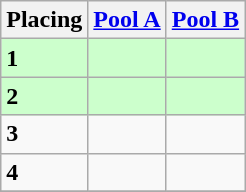<table class=wikitable style="border:1px solid #AAAAAA;">
<tr>
<th>Placing</th>
<th><a href='#'>Pool A</a></th>
<th><a href='#'>Pool B</a></th>
</tr>
<tr style="background: #ccffcc;">
<td><strong>1</strong></td>
<td></td>
<td></td>
</tr>
<tr style="background: #ccffcc;">
<td><strong>2</strong></td>
<td></td>
<td></td>
</tr>
<tr>
<td><strong>3</strong></td>
<td></td>
<td></td>
</tr>
<tr>
<td><strong>4</strong></td>
<td></td>
<td></td>
</tr>
<tr>
</tr>
</table>
